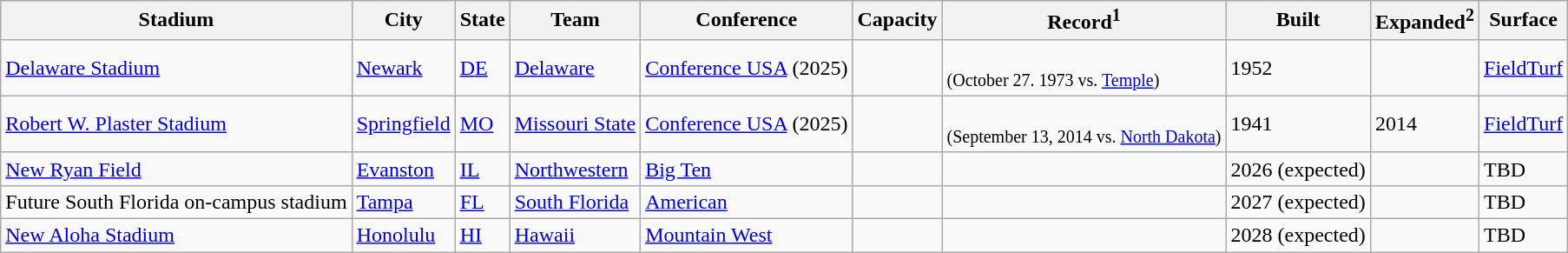<table class="wikitable sortable">
<tr>
<th>Stadium</th>
<th>City</th>
<th>State</th>
<th>Team</th>
<th>Conference</th>
<th>Capacity</th>
<th>Record<sup>1</sup></th>
<th>Built</th>
<th>Expanded<sup>2</sup></th>
<th>Surface</th>
</tr>
<tr>
<td><a href='#'>Delaware Stadium</a></td>
<td><a href='#'>Newark</a></td>
<td><a href='#'>DE</a></td>
<td><a href='#'>Delaware</a></td>
<td><a href='#'>Conference USA</a> (2025)</td>
<td></td>
<td><br> <small>(October 27. 1973 vs. <a href='#'>Temple</a>)</small></td>
<td>1952</td>
<td></td>
<td><a href='#'>FieldTurf</a></td>
</tr>
<tr>
<td><a href='#'>Robert W. Plaster Stadium</a></td>
<td><a href='#'>Springfield</a></td>
<td><a href='#'>MO</a></td>
<td><a href='#'>Missouri State</a></td>
<td><a href='#'>Conference USA</a> (2025)</td>
<td></td>
<td><br> <small>(September 13, 2014 vs. <a href='#'>North Dakota</a>)</small></td>
<td>1941</td>
<td>2014</td>
<td><a href='#'>FieldTurf</a></td>
</tr>
<tr>
<td><a href='#'>New Ryan Field</a></td>
<td><a href='#'>Evanston</a></td>
<td><a href='#'>IL</a></td>
<td><a href='#'>Northwestern</a></td>
<td><a href='#'>Big Ten</a></td>
<td></td>
<td></td>
<td>2026 (expected)</td>
<td></td>
<td>TBD</td>
</tr>
<tr>
<td>Future South Florida on-campus stadium</td>
<td><a href='#'>Tampa</a></td>
<td><a href='#'>FL</a></td>
<td><a href='#'>South Florida</a></td>
<td><a href='#'>American</a></td>
<td></td>
<td></td>
<td>2027 (expected)</td>
<td></td>
<td>TBD</td>
</tr>
<tr>
<td><a href='#'>New Aloha Stadium</a></td>
<td><a href='#'>Honolulu</a></td>
<td><a href='#'>HI</a></td>
<td><a href='#'>Hawaii</a></td>
<td><a href='#'>Mountain West</a></td>
<td></td>
<td></td>
<td>2028 (expected)</td>
<td></td>
<td>TBD</td>
</tr>
</table>
